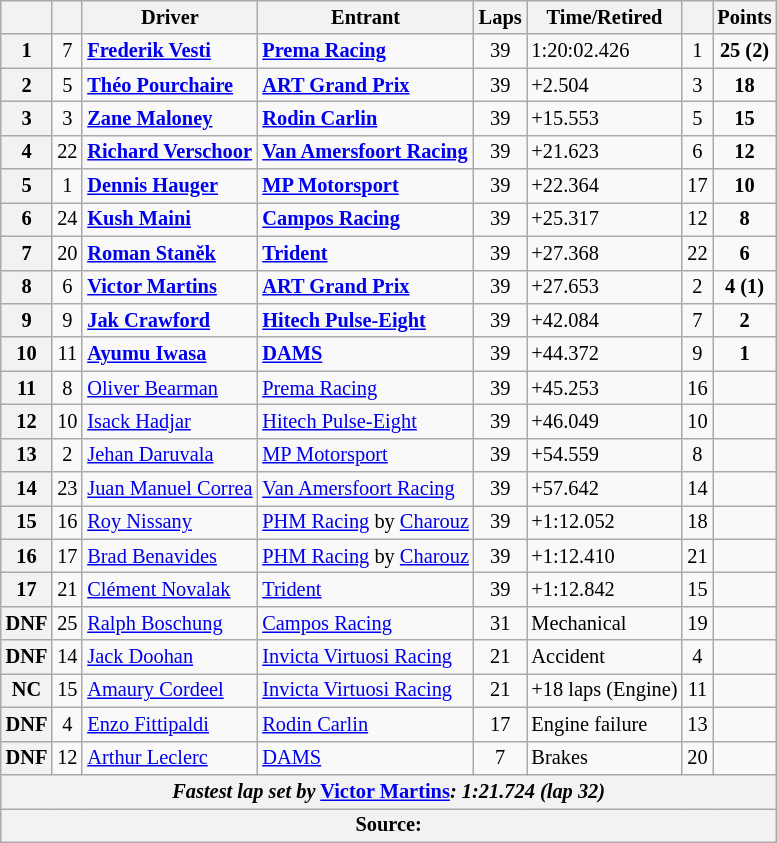<table class="wikitable" style="font-size:85%">
<tr>
<th scope="col"></th>
<th scope="col"></th>
<th scope="col">Driver</th>
<th scope="col">Entrant</th>
<th scope="col">Laps</th>
<th scope="col">Time/Retired</th>
<th scope="col"></th>
<th scope="col">Points</th>
</tr>
<tr>
<th>1</th>
<td align="center">7</td>
<td> <strong><a href='#'>Frederik Vesti</a></strong></td>
<td><strong><a href='#'>Prema Racing</a></strong></td>
<td align="center">39</td>
<td>1:20:02.426</td>
<td align="center">1</td>
<td align="center"><strong>25 (2)</strong></td>
</tr>
<tr>
<th>2</th>
<td align="center">5</td>
<td> <strong><a href='#'>Théo Pourchaire</a></strong></td>
<td><strong><a href='#'>ART Grand Prix</a></strong></td>
<td align="center">39</td>
<td>+2.504</td>
<td align="center">3</td>
<td align="center"><strong>18</strong></td>
</tr>
<tr>
<th>3</th>
<td align="center">3</td>
<td> <strong><a href='#'>Zane Maloney</a></strong></td>
<td><strong><a href='#'>Rodin Carlin</a></strong></td>
<td align="center">39</td>
<td>+15.553</td>
<td align="center">5</td>
<td align="center"><strong>15</strong></td>
</tr>
<tr>
<th>4</th>
<td align="center">22</td>
<td> <strong><a href='#'>Richard Verschoor</a></strong></td>
<td><strong><a href='#'>Van Amersfoort Racing</a></strong></td>
<td align="center">39</td>
<td>+21.623</td>
<td align="center">6</td>
<td align="center"><strong>12</strong></td>
</tr>
<tr>
<th>5</th>
<td align="center">1</td>
<td> <strong><a href='#'>Dennis Hauger</a></strong></td>
<td><strong><a href='#'>MP Motorsport</a></strong></td>
<td align="center">39</td>
<td>+22.364</td>
<td align="center">17</td>
<td align="center"><strong>10</strong></td>
</tr>
<tr>
<th>6</th>
<td align="center">24</td>
<td> <strong><a href='#'>Kush Maini</a></strong></td>
<td><strong><a href='#'>Campos Racing</a></strong></td>
<td align="center">39</td>
<td>+25.317</td>
<td align="center">12</td>
<td align="center"><strong>8</strong></td>
</tr>
<tr>
<th>7</th>
<td align="center">20</td>
<td> <strong><a href='#'>Roman Staněk</a></strong></td>
<td><strong><a href='#'>Trident</a></strong></td>
<td align="center">39</td>
<td>+27.368</td>
<td align="center">22</td>
<td align="center"><strong>6</strong></td>
</tr>
<tr>
<th>8</th>
<td align="center">6</td>
<td> <strong><a href='#'>Victor Martins</a></strong></td>
<td><strong><a href='#'>ART Grand Prix</a></strong></td>
<td align="center">39</td>
<td>+27.653</td>
<td align="center">2</td>
<td align="center"><strong>4 (1)</strong></td>
</tr>
<tr>
<th>9</th>
<td align="center">9</td>
<td> <strong><a href='#'>Jak Crawford</a></strong></td>
<td><strong><a href='#'>Hitech Pulse-Eight</a></strong></td>
<td align="center">39</td>
<td>+42.084</td>
<td align="center">7</td>
<td align="center"><strong>2</strong></td>
</tr>
<tr>
<th>10</th>
<td align="center">11</td>
<td> <strong><a href='#'>Ayumu Iwasa</a></strong></td>
<td><strong><a href='#'>DAMS</a></strong></td>
<td align="center">39</td>
<td>+44.372</td>
<td align="center">9</td>
<td align="center"><strong>1</strong></td>
</tr>
<tr>
<th>11</th>
<td align="center">8</td>
<td> <a href='#'>Oliver Bearman</a></td>
<td><a href='#'>Prema Racing</a></td>
<td align="center">39</td>
<td>+45.253</td>
<td align="center">16</td>
<td align="center"></td>
</tr>
<tr>
<th>12</th>
<td align="center">10</td>
<td> <a href='#'>Isack Hadjar</a></td>
<td><a href='#'>Hitech Pulse-Eight</a></td>
<td align="center">39</td>
<td>+46.049</td>
<td align="center">10</td>
<td align="center"></td>
</tr>
<tr>
<th>13</th>
<td align="center">2</td>
<td> <a href='#'>Jehan Daruvala</a></td>
<td><a href='#'>MP Motorsport</a></td>
<td align="center">39</td>
<td>+54.559</td>
<td align="center">8</td>
<td align="center"></td>
</tr>
<tr>
<th>14</th>
<td align="center">23</td>
<td> <a href='#'>Juan Manuel Correa</a></td>
<td><a href='#'>Van Amersfoort Racing</a></td>
<td align="center">39</td>
<td>+57.642</td>
<td align="center">14</td>
<td align="center"></td>
</tr>
<tr>
<th>15</th>
<td align="center">16</td>
<td> <a href='#'>Roy Nissany</a></td>
<td><a href='#'>PHM Racing</a> by <a href='#'>Charouz</a></td>
<td align="center">39</td>
<td>+1:12.052</td>
<td align="center">18</td>
<td align="center"></td>
</tr>
<tr>
<th>16</th>
<td align="center">17</td>
<td> <a href='#'>Brad Benavides</a></td>
<td><a href='#'>PHM Racing</a> by <a href='#'>Charouz</a></td>
<td align="center">39</td>
<td>+1:12.410</td>
<td align="center">21</td>
<td align="center"></td>
</tr>
<tr>
<th>17</th>
<td align="center">21</td>
<td> <a href='#'>Clément Novalak</a></td>
<td><a href='#'>Trident</a></td>
<td align="center">39</td>
<td>+1:12.842</td>
<td align="center">15</td>
<td align="center"></td>
</tr>
<tr>
<th>DNF</th>
<td align="center">25</td>
<td> <a href='#'>Ralph Boschung</a></td>
<td><a href='#'>Campos Racing</a></td>
<td align="center">31</td>
<td>Mechanical</td>
<td align="center">19</td>
<td align="center"></td>
</tr>
<tr>
<th>DNF</th>
<td align="center">14</td>
<td> <a href='#'>Jack Doohan</a></td>
<td><a href='#'>Invicta Virtuosi Racing</a></td>
<td align="center">21</td>
<td>Accident</td>
<td align="center">4</td>
<td align="center"></td>
</tr>
<tr>
<th>NC</th>
<td align="center">15</td>
<td> <a href='#'>Amaury Cordeel</a></td>
<td><a href='#'>Invicta Virtuosi Racing</a></td>
<td align="center">21</td>
<td>+18 laps (Engine)</td>
<td align="center">11</td>
<td align="center"></td>
</tr>
<tr>
<th>DNF</th>
<td align="center">4</td>
<td> <a href='#'>Enzo Fittipaldi</a></td>
<td><a href='#'>Rodin Carlin</a></td>
<td align="center">17</td>
<td>Engine failure</td>
<td align="center">13</td>
<td align="center"></td>
</tr>
<tr>
<th>DNF</th>
<td align="center">12</td>
<td> <a href='#'>Arthur Leclerc</a></td>
<td><a href='#'>DAMS</a></td>
<td align="center">7</td>
<td>Brakes</td>
<td align="center">20</td>
<td align="center"></td>
</tr>
<tr>
<th colspan="8"><em>Fastest lap set by</em> <strong> <a href='#'>Victor Martins</a><strong><em>: 1:21.724 (lap 32)<em></th>
</tr>
<tr>
<th colspan="8">Source:</th>
</tr>
</table>
